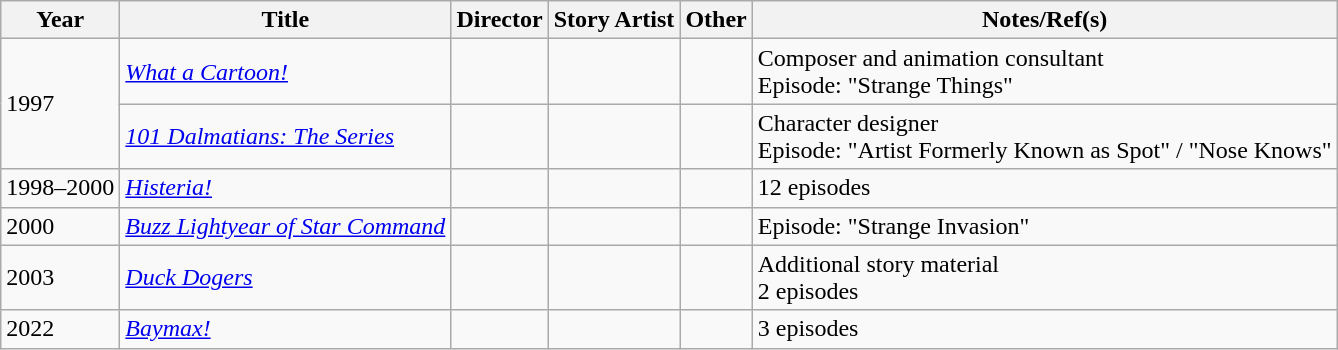<table class="wikitable">
<tr>
<th>Year</th>
<th>Title</th>
<th>Director</th>
<th>Story Artist</th>
<th>Other</th>
<th>Notes/Ref(s)</th>
</tr>
<tr>
<td rowspan="2">1997</td>
<td><em><a href='#'>What a Cartoon!</a></em></td>
<td></td>
<td></td>
<td></td>
<td>Composer and animation consultant<br>Episode: "Strange Things"</td>
</tr>
<tr>
<td><em><a href='#'>101 Dalmatians: The Series</a></em></td>
<td></td>
<td></td>
<td></td>
<td>Character designer<br>Episode: "Artist Formerly Known as Spot" / "Nose Knows"</td>
</tr>
<tr>
<td>1998–2000</td>
<td><em><a href='#'>Histeria!</a></em></td>
<td></td>
<td></td>
<td></td>
<td>12 episodes</td>
</tr>
<tr>
<td>2000</td>
<td><em><a href='#'>Buzz Lightyear of Star Command</a></em></td>
<td></td>
<td></td>
<td></td>
<td>Episode: "Strange Invasion"</td>
</tr>
<tr>
<td>2003</td>
<td><em><a href='#'>Duck Dogers</a></em></td>
<td></td>
<td></td>
<td></td>
<td>Additional story material<br>2 episodes</td>
</tr>
<tr>
<td>2022</td>
<td><em><a href='#'>Baymax!</a></em></td>
<td></td>
<td></td>
<td></td>
<td>3 episodes</td>
</tr>
</table>
